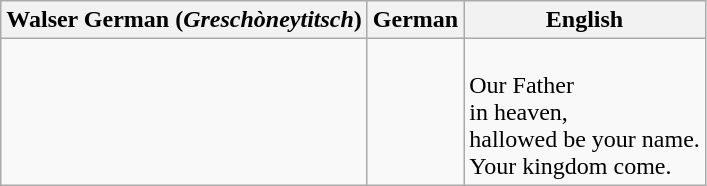<table class="wikitable">
<tr>
<th>Walser German (<em>Greschòneytitsch</em>)</th>
<th>German</th>
<th>English</th>
</tr>
<tr>
<td><br><br></td>
<td><br></td>
<td><br>Our Father<br>
in heaven,<br>
hallowed be your name.<br>
Your kingdom come.</td>
</tr>
</table>
